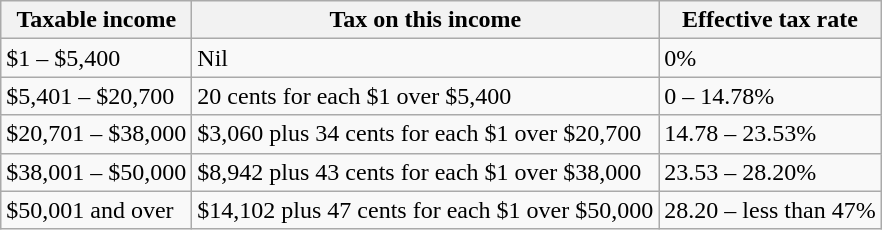<table class="wikitable">
<tr>
<th>Taxable income</th>
<th>Tax on this income</th>
<th>Effective tax rate</th>
</tr>
<tr>
<td>$1 – $5,400</td>
<td>Nil</td>
<td>0%</td>
</tr>
<tr>
<td>$5,401 – $20,700</td>
<td>20 cents for each $1 over $5,400</td>
<td>0 – 14.78%</td>
</tr>
<tr>
<td>$20,701 – $38,000</td>
<td>$3,060 plus 34 cents for each $1 over $20,700</td>
<td>14.78 – 23.53%</td>
</tr>
<tr>
<td>$38,001 – $50,000</td>
<td>$8,942 plus 43 cents for each $1 over $38,000</td>
<td>23.53 – 28.20%</td>
</tr>
<tr>
<td>$50,001 and over</td>
<td>$14,102 plus 47 cents for each $1 over $50,000</td>
<td>28.20 – less than 47%</td>
</tr>
</table>
